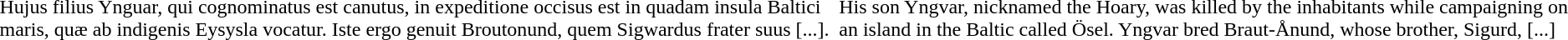<table>
<tr>
<td><br>Hujus filius Ynguar, qui cognominatus est canutus, in expeditione occisus est in quadam insula Baltici maris, quæ ab indigenis Eysysla vocatur. Iste ergo genuit Broutonund, quem Sigwardus frater suus [...].</td>
<td><br>His son Yngvar, nicknamed the Hoary, was killed by the inhabitants while campaigning on an island in the Baltic called Ösel. Yngvar bred Braut-Ånund, whose brother, Sigurd, [...]</td>
<td></td>
</tr>
</table>
